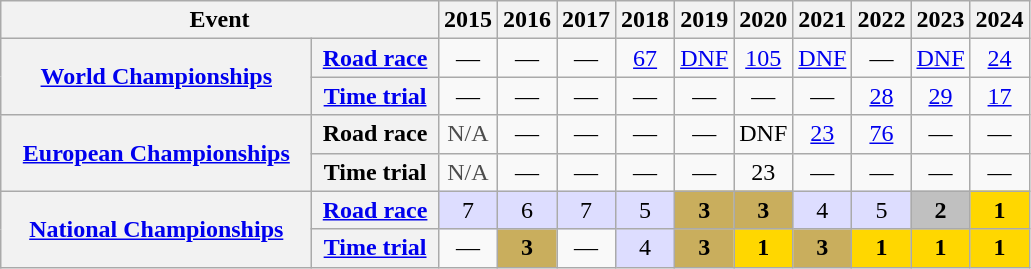<table class="wikitable plainrowheaders">
<tr>
<th scope="col" colspan=2>Event</th>
<th>2015</th>
<th>2016</th>
<th>2017</th>
<th>2018</th>
<th>2019</th>
<th>2020</th>
<th>2021</th>
<th>2022</th>
<th>2023</th>
<th>2024</th>
</tr>
<tr style="text-align:center;">
<th scope="row" rowspan=2 width=200px> <a href='#'>World Championships</a></th>
<th scope="row" width=77px><a href='#'>Road race</a></th>
<td>—</td>
<td>—</td>
<td>—</td>
<td><a href='#'>67</a></td>
<td><a href='#'>DNF</a></td>
<td><a href='#'>105</a></td>
<td><a href='#'>DNF</a></td>
<td>—</td>
<td><a href='#'>DNF</a></td>
<td><a href='#'>24</a></td>
</tr>
<tr style="text-align:center;">
<th scope="row"><a href='#'>Time trial</a></th>
<td>—</td>
<td>—</td>
<td>—</td>
<td>—</td>
<td>—</td>
<td>—</td>
<td>—</td>
<td><a href='#'>28</a></td>
<td><a href='#'>29</a></td>
<td><a href='#'>17</a></td>
</tr>
<tr style="text-align:center;">
<th scope="row" rowspan=2> <a href='#'>European Championships</a></th>
<th scope="row">Road race</th>
<td style="color:#4d4d4d;">N/A</td>
<td>—</td>
<td>—</td>
<td>—</td>
<td>—</td>
<td>DNF</td>
<td><a href='#'>23</a></td>
<td><a href='#'>76</a></td>
<td>—</td>
<td>—</td>
</tr>
<tr style="text-align:center;">
<th scope="row">Time trial</th>
<td style="color:#4d4d4d;">N/A</td>
<td>—</td>
<td>—</td>
<td>—</td>
<td>—</td>
<td>23</td>
<td>—</td>
<td>—</td>
<td>—</td>
<td>—</td>
</tr>
<tr style="text-align:center;">
<th scope="row" rowspan=2> <a href='#'>National Championships</a></th>
<th scope="row"><a href='#'>Road race</a></th>
<td style="background:#ddf;">7</td>
<td style="background:#ddf;">6</td>
<td style="background:#ddf;">7</td>
<td style="background:#ddf;">5</td>
<td style="background:#C9AE5D;"><strong>3</strong></td>
<td style="background:#C9AE5D;"><strong>3</strong></td>
<td style="background:#ddf;">4</td>
<td style="background:#ddf;">5</td>
<td style="background:silver;"><strong>2</strong></td>
<td style="background:gold;"><strong>1</strong></td>
</tr>
<tr style="text-align:center;">
<th scope="row"><a href='#'>Time trial</a></th>
<td>—</td>
<td style="background:#C9AE5D;"><strong>3</strong></td>
<td>—</td>
<td style="background:#ddf;">4</td>
<td style="background:#C9AE5D;"><strong>3</strong></td>
<td style="background:gold;"><strong>1</strong></td>
<td style="background:#C9AE5D;"><strong>3</strong></td>
<td style="background:gold;"><strong>1</strong></td>
<td style="background:gold;"><strong>1</strong></td>
<td style="background:gold;"><strong>1</strong></td>
</tr>
</table>
